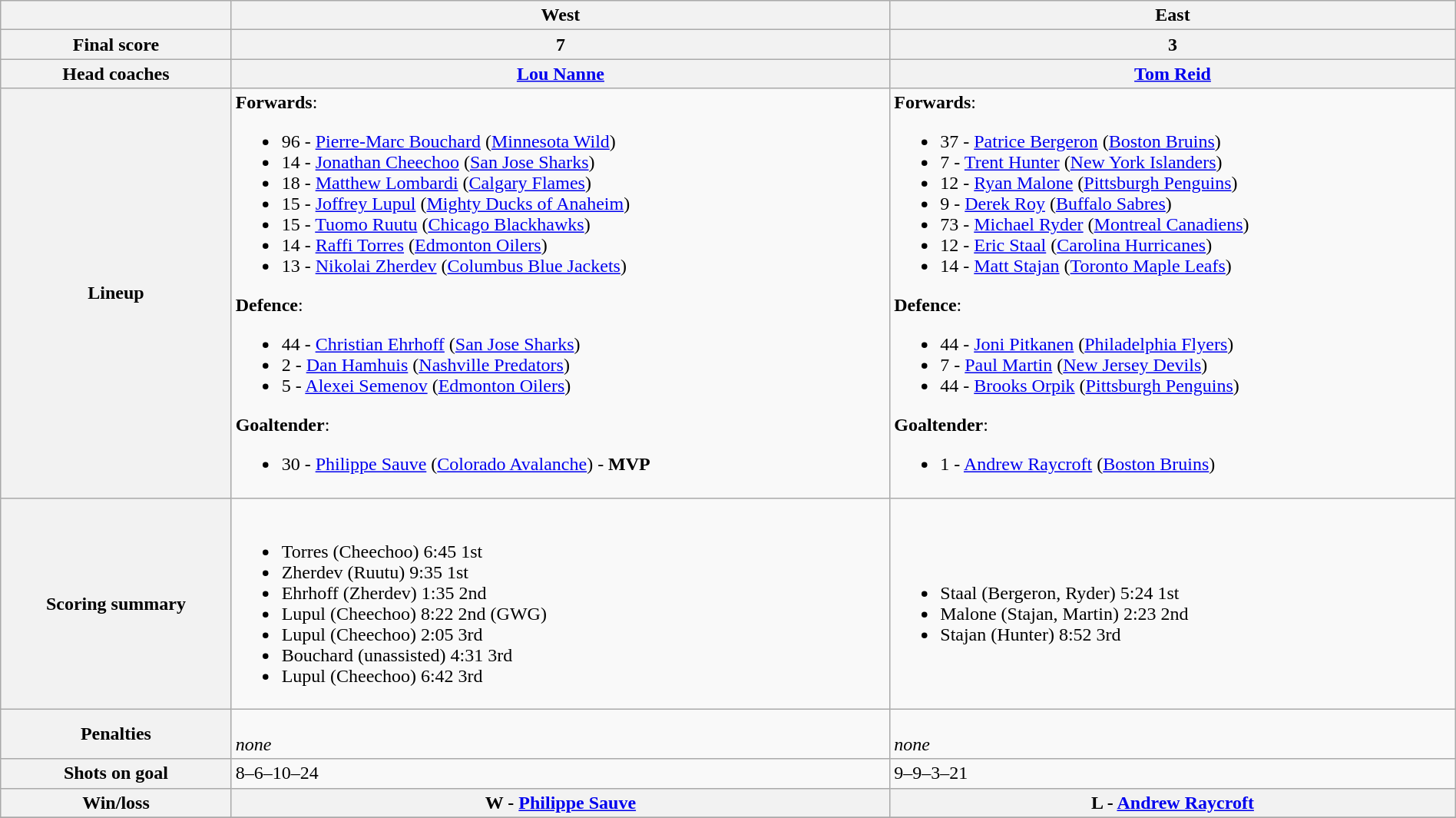<table class="wikitable" style="width:100%">
<tr>
<th></th>
<th>West</th>
<th>East</th>
</tr>
<tr>
<th>Final score</th>
<th>7</th>
<th>3</th>
</tr>
<tr>
<th>Head coaches</th>
<th><a href='#'>Lou Nanne</a></th>
<th><a href='#'>Tom Reid</a></th>
</tr>
<tr>
<th>Lineup</th>
<td><strong>Forwards</strong>:<br><ul><li>96 - <a href='#'>Pierre-Marc Bouchard</a> (<a href='#'>Minnesota Wild</a>)</li><li>14 - <a href='#'>Jonathan Cheechoo</a> (<a href='#'>San Jose Sharks</a>)</li><li>18 - <a href='#'>Matthew Lombardi</a> (<a href='#'>Calgary Flames</a>)</li><li>15 - <a href='#'>Joffrey Lupul</a> (<a href='#'>Mighty Ducks of Anaheim</a>)</li><li>15 - <a href='#'>Tuomo Ruutu</a> (<a href='#'>Chicago Blackhawks</a>)</li><li>14 - <a href='#'>Raffi Torres</a> (<a href='#'>Edmonton Oilers</a>)</li><li>13 - <a href='#'>Nikolai Zherdev</a> (<a href='#'>Columbus Blue Jackets</a>)</li></ul><strong>Defence</strong>:<ul><li>44 - <a href='#'>Christian Ehrhoff</a> (<a href='#'>San Jose Sharks</a>)</li><li>2 - <a href='#'>Dan Hamhuis</a> (<a href='#'>Nashville Predators</a>)</li><li>5 - <a href='#'>Alexei Semenov</a> (<a href='#'>Edmonton Oilers</a>)</li></ul><strong>Goaltender</strong>:<ul><li>30 - <a href='#'>Philippe Sauve</a> (<a href='#'>Colorado Avalanche</a>) - <strong>MVP</strong></li></ul></td>
<td><strong>Forwards</strong>:<br><ul><li>37 - <a href='#'>Patrice Bergeron</a> (<a href='#'>Boston Bruins</a>)</li><li>7 - <a href='#'>Trent Hunter</a> (<a href='#'>New York Islanders</a>)</li><li>12 - <a href='#'>Ryan Malone</a> (<a href='#'>Pittsburgh Penguins</a>)</li><li>9 - <a href='#'>Derek Roy</a> (<a href='#'>Buffalo Sabres</a>)</li><li>73 - <a href='#'>Michael Ryder</a> (<a href='#'>Montreal Canadiens</a>)</li><li>12 - <a href='#'>Eric Staal</a> (<a href='#'>Carolina Hurricanes</a>)</li><li>14 - <a href='#'>Matt Stajan</a> (<a href='#'>Toronto Maple Leafs</a>)</li></ul><strong>Defence</strong>:<ul><li>44 - <a href='#'>Joni Pitkanen</a> (<a href='#'>Philadelphia Flyers</a>)</li><li>7 - <a href='#'>Paul Martin</a> (<a href='#'>New Jersey Devils</a>)</li><li>44 - <a href='#'>Brooks Orpik</a> (<a href='#'>Pittsburgh Penguins</a>)</li></ul><strong>Goaltender</strong>:<ul><li>1 - <a href='#'>Andrew Raycroft</a> (<a href='#'>Boston Bruins</a>)</li></ul></td>
</tr>
<tr>
<th>Scoring summary</th>
<td><br><ul><li>Torres (Cheechoo) 6:45 1st</li><li>Zherdev (Ruutu) 9:35 1st</li><li>Ehrhoff (Zherdev) 1:35 2nd</li><li>Lupul (Cheechoo) 8:22 2nd (GWG)</li><li>Lupul (Cheechoo) 2:05 3rd</li><li>Bouchard (unassisted) 4:31 3rd</li><li>Lupul (Cheechoo) 6:42 3rd</li></ul></td>
<td><br><ul><li>Staal (Bergeron, Ryder) 5:24 1st</li><li>Malone (Stajan, Martin) 2:23 2nd</li><li>Stajan (Hunter) 8:52 3rd</li></ul></td>
</tr>
<tr>
<th>Penalties</th>
<td><br><em>none</em></td>
<td><br><em>none</em></td>
</tr>
<tr>
<th>Shots on goal</th>
<td>8–6–10–24</td>
<td>9–9–3–21</td>
</tr>
<tr>
<th>Win/loss</th>
<th><strong>W</strong> - <a href='#'>Philippe Sauve</a></th>
<th><strong>L</strong> - <a href='#'>Andrew Raycroft</a></th>
</tr>
<tr>
</tr>
</table>
